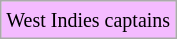<table class="wikitable">
<tr>
<td bgcolor="#F4BBFF"><small>West Indies captains</small></td>
</tr>
</table>
